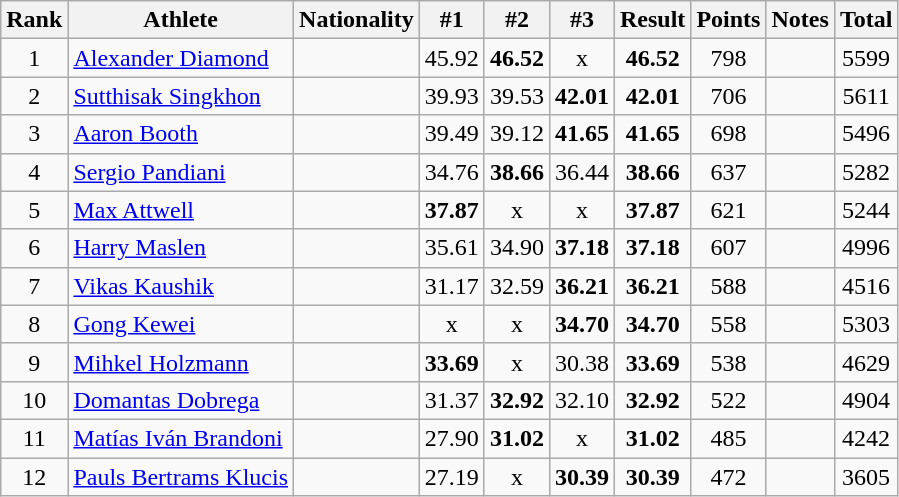<table class="wikitable sortable" style="text-align:center">
<tr>
<th>Rank</th>
<th>Athlete</th>
<th>Nationality</th>
<th>#1</th>
<th>#2</th>
<th>#3</th>
<th>Result</th>
<th>Points</th>
<th>Notes</th>
<th>Total</th>
</tr>
<tr>
<td>1</td>
<td align=left><a href='#'>Alexander Diamond</a></td>
<td align=left></td>
<td>45.92</td>
<td><strong>46.52</strong></td>
<td>x</td>
<td><strong>46.52</strong></td>
<td>798</td>
<td></td>
<td>5599</td>
</tr>
<tr>
<td>2</td>
<td align=left><a href='#'>Sutthisak Singkhon</a></td>
<td align=left></td>
<td>39.93</td>
<td>39.53</td>
<td><strong>42.01</strong></td>
<td><strong>42.01</strong></td>
<td>706</td>
<td></td>
<td>5611</td>
</tr>
<tr>
<td>3</td>
<td align=left><a href='#'>Aaron Booth</a></td>
<td align=left></td>
<td>39.49</td>
<td>39.12</td>
<td><strong>41.65</strong></td>
<td><strong>41.65</strong></td>
<td>698</td>
<td></td>
<td>5496</td>
</tr>
<tr>
<td>4</td>
<td align=left><a href='#'>Sergio Pandiani</a></td>
<td align=left></td>
<td>34.76</td>
<td><strong>38.66</strong></td>
<td>36.44</td>
<td><strong>38.66</strong></td>
<td>637</td>
<td></td>
<td>5282</td>
</tr>
<tr>
<td>5</td>
<td align=left><a href='#'>Max Attwell</a></td>
<td align=left></td>
<td><strong>37.87</strong></td>
<td>x</td>
<td>x</td>
<td><strong>37.87</strong></td>
<td>621</td>
<td></td>
<td>5244</td>
</tr>
<tr>
<td>6</td>
<td align=left><a href='#'>Harry Maslen</a></td>
<td align=left></td>
<td>35.61</td>
<td>34.90</td>
<td><strong>37.18</strong></td>
<td><strong>37.18</strong></td>
<td>607</td>
<td></td>
<td>4996</td>
</tr>
<tr>
<td>7</td>
<td align=left><a href='#'>Vikas Kaushik</a></td>
<td align=left></td>
<td>31.17</td>
<td>32.59</td>
<td><strong>36.21</strong></td>
<td><strong>36.21</strong></td>
<td>588</td>
<td></td>
<td>4516</td>
</tr>
<tr>
<td>8</td>
<td align=left><a href='#'>Gong Kewei</a></td>
<td align=left></td>
<td>x</td>
<td>x</td>
<td><strong>34.70</strong></td>
<td><strong>34.70</strong></td>
<td>558</td>
<td></td>
<td>5303</td>
</tr>
<tr>
<td>9</td>
<td align=left><a href='#'>Mihkel Holzmann</a></td>
<td align=left></td>
<td><strong>33.69</strong></td>
<td>x</td>
<td>30.38</td>
<td><strong>33.69</strong></td>
<td>538</td>
<td></td>
<td>4629</td>
</tr>
<tr>
<td>10</td>
<td align=left><a href='#'>Domantas Dobrega</a></td>
<td align=left></td>
<td>31.37</td>
<td><strong>32.92</strong></td>
<td>32.10</td>
<td><strong>32.92</strong></td>
<td>522</td>
<td></td>
<td>4904</td>
</tr>
<tr>
<td>11</td>
<td align=left><a href='#'>Matías Iván Brandoni</a></td>
<td align=left></td>
<td>27.90</td>
<td><strong>31.02</strong></td>
<td>x</td>
<td><strong>31.02</strong></td>
<td>485</td>
<td></td>
<td>4242</td>
</tr>
<tr>
<td>12</td>
<td align=left><a href='#'>Pauls Bertrams Klucis</a></td>
<td align=left></td>
<td>27.19</td>
<td>x</td>
<td><strong>30.39</strong></td>
<td><strong>30.39</strong></td>
<td>472</td>
<td></td>
<td>3605</td>
</tr>
</table>
